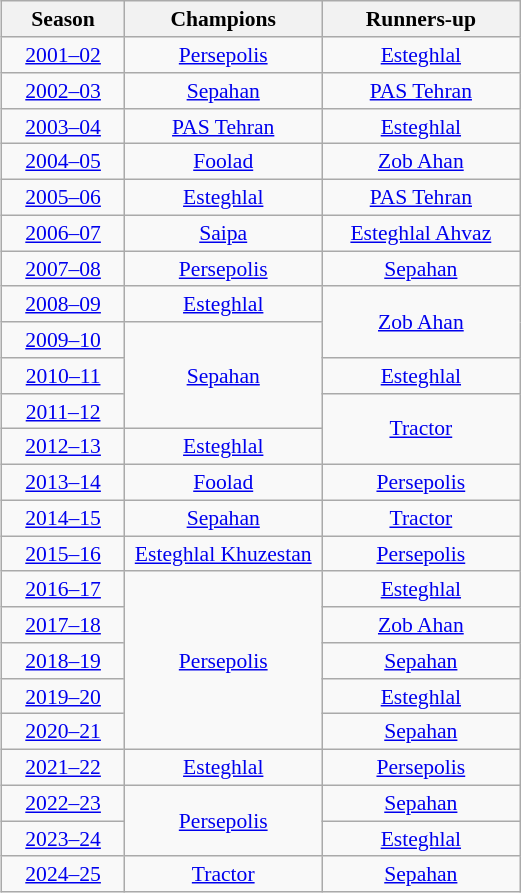<table class="wikitable" style="text-align:center;margin-left:1em;font-size:90%;float:right">
<tr>
<th style="width:75px;">Season</th>
<th style="width:125px;">Champions</th>
<th style="width:125px;">Runners-up</th>
</tr>
<tr>
<td style="text-align:center;"><a href='#'>2001–02</a></td>
<td><a href='#'>Persepolis</a></td>
<td><a href='#'>Esteghlal</a></td>
</tr>
<tr>
<td style="text-align:center;"><a href='#'>2002–03</a></td>
<td><a href='#'>Sepahan</a></td>
<td><a href='#'>PAS Tehran</a></td>
</tr>
<tr>
<td style="text-align:center;"><a href='#'>2003–04</a></td>
<td><a href='#'>PAS Tehran</a></td>
<td><a href='#'>Esteghlal</a></td>
</tr>
<tr>
<td style="text-align:center;"><a href='#'>2004–05</a></td>
<td><a href='#'>Foolad</a></td>
<td><a href='#'>Zob Ahan</a></td>
</tr>
<tr>
<td style="text-align:center;"><a href='#'>2005–06</a></td>
<td><a href='#'>Esteghlal</a></td>
<td><a href='#'>PAS Tehran</a></td>
</tr>
<tr>
<td style="text-align:center;"><a href='#'>2006–07</a></td>
<td><a href='#'>Saipa</a></td>
<td><a href='#'>Esteghlal Ahvaz</a></td>
</tr>
<tr>
<td style="text-align:center;"><a href='#'>2007–08</a></td>
<td><a href='#'>Persepolis</a></td>
<td><a href='#'>Sepahan</a></td>
</tr>
<tr>
<td style="text-align:center;"><a href='#'>2008–09</a></td>
<td><a href='#'>Esteghlal</a></td>
<td rowspan="2"><a href='#'>Zob Ahan</a></td>
</tr>
<tr>
<td style="text-align:center;"><a href='#'>2009–10</a></td>
<td rowspan="3"><a href='#'>Sepahan</a></td>
</tr>
<tr>
<td style="text-align:center;"><a href='#'>2010–11</a></td>
<td><a href='#'>Esteghlal</a></td>
</tr>
<tr>
<td style="text-align:center;"><a href='#'>2011–12</a></td>
<td rowspan="2"><a href='#'>Tractor</a></td>
</tr>
<tr>
<td style="text-align:center;"><a href='#'>2012–13</a></td>
<td><a href='#'>Esteghlal</a></td>
</tr>
<tr>
<td style="text-align:center;"><a href='#'>2013–14</a></td>
<td><a href='#'>Foolad</a></td>
<td><a href='#'>Persepolis</a></td>
</tr>
<tr>
<td style="text-align:center;"><a href='#'>2014–15</a></td>
<td><a href='#'>Sepahan</a></td>
<td><a href='#'>Tractor</a></td>
</tr>
<tr>
<td style="text-align:center;"><a href='#'>2015–16</a></td>
<td><a href='#'>Esteghlal Khuzestan</a></td>
<td><a href='#'>Persepolis</a></td>
</tr>
<tr>
<td style="text-align:center;"><a href='#'>2016–17</a></td>
<td rowspan="5"><a href='#'>Persepolis</a></td>
<td><a href='#'>Esteghlal</a></td>
</tr>
<tr>
<td style="text-align:center;"><a href='#'>2017–18</a></td>
<td><a href='#'>Zob Ahan</a></td>
</tr>
<tr>
<td style="text-align:center;"><a href='#'>2018–19</a></td>
<td><a href='#'>Sepahan</a></td>
</tr>
<tr>
<td style="text-align:center;"><a href='#'>2019–20</a></td>
<td><a href='#'>Esteghlal</a></td>
</tr>
<tr>
<td style="text-align:center;"><a href='#'>2020–21</a></td>
<td><a href='#'>Sepahan</a></td>
</tr>
<tr>
<td style="text-align:center;"><a href='#'>2021–22</a></td>
<td><a href='#'>Esteghlal</a></td>
<td><a href='#'>Persepolis</a></td>
</tr>
<tr>
<td style="text-align:center;"><a href='#'>2022–23</a></td>
<td rowspan="2"><a href='#'>Persepolis</a></td>
<td><a href='#'>Sepahan</a></td>
</tr>
<tr>
<td style="text-align:center;"><a href='#'>2023–24</a></td>
<td><a href='#'>Esteghlal</a></td>
</tr>
<tr>
<td style="text-align:center;"><a href='#'>2024–25</a></td>
<td rowspan="2"><a href='#'>Tractor</a></td>
<td><a href='#'>Sepahan</a></td>
</tr>
</table>
